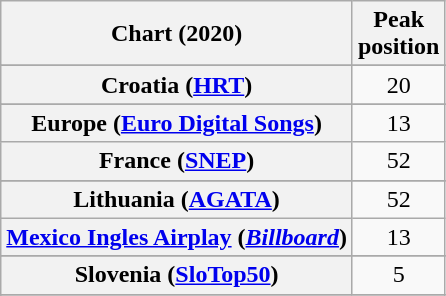<table class="wikitable sortable plainrowheaders" style="text-align:center">
<tr>
<th scope="col">Chart (2020)</th>
<th scope="col">Peak<br>position</th>
</tr>
<tr>
</tr>
<tr>
</tr>
<tr>
</tr>
<tr>
</tr>
<tr>
<th scope="row">Croatia (<a href='#'>HRT</a>)</th>
<td>20</td>
</tr>
<tr>
</tr>
<tr>
</tr>
<tr>
<th scope="row">Europe (<a href='#'>Euro Digital Songs</a>)</th>
<td>13</td>
</tr>
<tr>
<th scope="row">France (<a href='#'>SNEP</a>)</th>
<td>52</td>
</tr>
<tr>
</tr>
<tr>
</tr>
<tr>
</tr>
<tr>
</tr>
<tr>
</tr>
<tr>
<th scope="row">Lithuania (<a href='#'>AGATA</a>)</th>
<td>52</td>
</tr>
<tr>
<th scope="row"><a href='#'>Mexico Ingles Airplay</a> (<em><a href='#'>Billboard</a></em>)</th>
<td>13</td>
</tr>
<tr>
</tr>
<tr>
</tr>
<tr>
</tr>
<tr>
</tr>
<tr>
</tr>
<tr>
</tr>
<tr>
</tr>
<tr>
</tr>
<tr>
<th scope="row">Slovenia (<a href='#'>SloTop50</a>)</th>
<td>5</td>
</tr>
<tr>
</tr>
<tr>
</tr>
<tr>
</tr>
<tr>
</tr>
</table>
